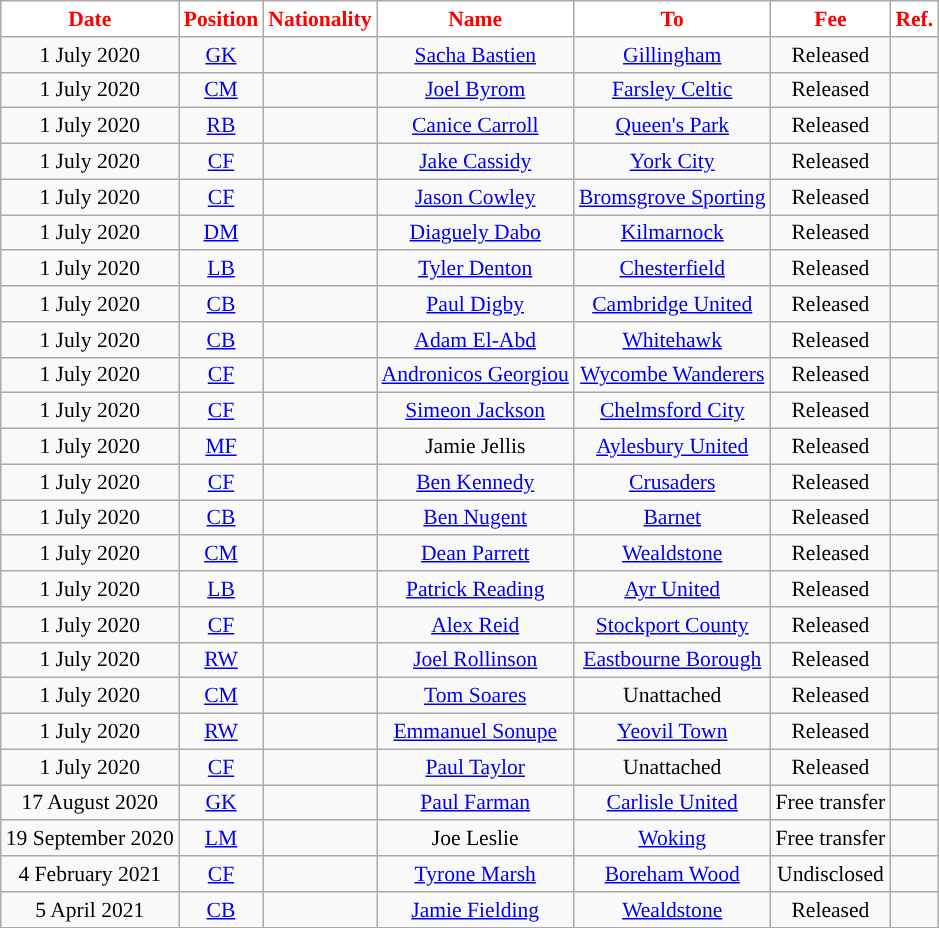<table class="wikitable"  style="text-align:center; font-size:90%; ">
<tr>
<th style="background:white; color:red; ">Date</th>
<th style="background:white; color:red; ">Position</th>
<th style="background:white; color:red; ">Nationality</th>
<th style="background:white; color:red; ">Name</th>
<th style="background:white; color:red; ">To</th>
<th style="background:white; color:red; ">Fee</th>
<th style="background:white; color:red; ">Ref.</th>
</tr>
<tr>
<td>1 July 2020</td>
<td><a href='#'>GK</a></td>
<td></td>
<td><a href='#'>Sacha Bastien</a></td>
<td> <a href='#'>Gillingham</a></td>
<td>Released</td>
<td></td>
</tr>
<tr>
<td>1 July 2020</td>
<td><a href='#'>CM</a></td>
<td></td>
<td><a href='#'>Joel Byrom</a></td>
<td> <a href='#'>Farsley Celtic</a></td>
<td>Released</td>
<td></td>
</tr>
<tr>
<td>1 July 2020</td>
<td><a href='#'>RB</a></td>
<td></td>
<td><a href='#'>Canice Carroll</a></td>
<td> <a href='#'>Queen's Park</a></td>
<td>Released</td>
<td></td>
</tr>
<tr>
<td>1 July 2020</td>
<td><a href='#'>CF</a></td>
<td></td>
<td><a href='#'>Jake Cassidy</a></td>
<td> <a href='#'>York City</a></td>
<td>Released</td>
<td></td>
</tr>
<tr>
<td>1 July 2020</td>
<td><a href='#'>CF</a></td>
<td></td>
<td><a href='#'>Jason Cowley</a></td>
<td> <a href='#'>Bromsgrove Sporting</a></td>
<td>Released</td>
<td></td>
</tr>
<tr>
<td>1 July 2020</td>
<td><a href='#'>DM</a></td>
<td></td>
<td><a href='#'>Diaguely Dabo</a></td>
<td> <a href='#'>Kilmarnock</a></td>
<td>Released</td>
<td></td>
</tr>
<tr>
<td>1 July 2020</td>
<td><a href='#'>LB</a></td>
<td></td>
<td><a href='#'>Tyler Denton</a></td>
<td> <a href='#'>Chesterfield</a></td>
<td>Released</td>
<td></td>
</tr>
<tr>
<td>1 July 2020</td>
<td><a href='#'>CB</a></td>
<td></td>
<td><a href='#'>Paul Digby</a></td>
<td> <a href='#'>Cambridge United</a></td>
<td>Released</td>
<td></td>
</tr>
<tr>
<td>1 July 2020</td>
<td><a href='#'>CB</a></td>
<td></td>
<td><a href='#'>Adam El-Abd</a></td>
<td> <a href='#'>Whitehawk</a></td>
<td>Released</td>
<td></td>
</tr>
<tr>
<td>1 July 2020</td>
<td><a href='#'>CF</a></td>
<td></td>
<td><a href='#'>Andronicos Georgiou</a></td>
<td> <a href='#'>Wycombe Wanderers</a></td>
<td>Released</td>
<td></td>
</tr>
<tr>
<td>1 July 2020</td>
<td><a href='#'>CF</a></td>
<td></td>
<td><a href='#'>Simeon Jackson</a></td>
<td> <a href='#'>Chelmsford City</a></td>
<td>Released</td>
<td></td>
</tr>
<tr>
<td>1 July 2020</td>
<td><a href='#'>MF</a></td>
<td></td>
<td>Jamie Jellis</td>
<td> <a href='#'>Aylesbury United</a></td>
<td>Released</td>
<td></td>
</tr>
<tr>
<td>1 July 2020</td>
<td><a href='#'>CF</a></td>
<td></td>
<td><a href='#'>Ben Kennedy</a></td>
<td> <a href='#'>Crusaders</a></td>
<td>Released</td>
<td></td>
</tr>
<tr>
<td>1 July 2020</td>
<td><a href='#'>CB</a></td>
<td></td>
<td><a href='#'>Ben Nugent</a></td>
<td> <a href='#'>Barnet</a></td>
<td>Released</td>
<td></td>
</tr>
<tr>
<td>1 July 2020</td>
<td><a href='#'>CM</a></td>
<td></td>
<td><a href='#'>Dean Parrett</a></td>
<td> <a href='#'>Wealdstone</a></td>
<td>Released</td>
<td></td>
</tr>
<tr>
<td>1 July 2020</td>
<td><a href='#'>LB</a></td>
<td></td>
<td><a href='#'>Patrick Reading</a></td>
<td> <a href='#'>Ayr United</a></td>
<td>Released</td>
<td></td>
</tr>
<tr>
<td>1 July 2020</td>
<td><a href='#'>CF</a></td>
<td></td>
<td><a href='#'>Alex Reid</a></td>
<td> <a href='#'>Stockport County</a></td>
<td>Released</td>
<td></td>
</tr>
<tr>
<td>1 July 2020</td>
<td><a href='#'>RW</a></td>
<td></td>
<td><a href='#'>Joel Rollinson</a></td>
<td> <a href='#'>Eastbourne Borough</a></td>
<td>Released</td>
<td></td>
</tr>
<tr>
<td>1 July 2020</td>
<td><a href='#'>CM</a></td>
<td></td>
<td><a href='#'>Tom Soares</a></td>
<td> Unattached</td>
<td>Released</td>
<td></td>
</tr>
<tr>
<td>1 July 2020</td>
<td><a href='#'>RW</a></td>
<td></td>
<td><a href='#'>Emmanuel Sonupe</a></td>
<td> <a href='#'>Yeovil Town</a></td>
<td>Released</td>
<td></td>
</tr>
<tr>
<td>1 July 2020</td>
<td><a href='#'>CF</a></td>
<td></td>
<td><a href='#'>Paul Taylor</a></td>
<td> Unattached</td>
<td>Released</td>
<td></td>
</tr>
<tr>
<td>17 August 2020</td>
<td><a href='#'>GK</a></td>
<td></td>
<td><a href='#'>Paul Farman</a></td>
<td> <a href='#'>Carlisle United</a></td>
<td>Free transfer</td>
<td></td>
</tr>
<tr>
<td>19 September 2020</td>
<td><a href='#'>LM</a></td>
<td></td>
<td>Joe Leslie</td>
<td> <a href='#'>Woking</a></td>
<td>Free transfer</td>
<td></td>
</tr>
<tr>
<td>4 February 2021</td>
<td><a href='#'>CF</a></td>
<td></td>
<td><a href='#'>Tyrone Marsh</a></td>
<td> <a href='#'>Boreham Wood</a></td>
<td>Undisclosed</td>
<td></td>
</tr>
<tr>
<td>5 April 2021</td>
<td><a href='#'>CB</a></td>
<td></td>
<td><a href='#'>Jamie Fielding</a></td>
<td> <a href='#'>Wealdstone</a></td>
<td>Released</td>
<td></td>
</tr>
</table>
